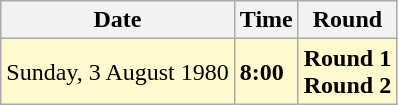<table class="wikitable">
<tr>
<th>Date</th>
<th>Time</th>
<th>Round</th>
</tr>
<tr style=background:lemonchiffon>
<td>Sunday, 3 August 1980</td>
<td><strong>8:00</strong></td>
<td><strong>Round 1</strong><br><strong>Round 2</strong></td>
</tr>
</table>
